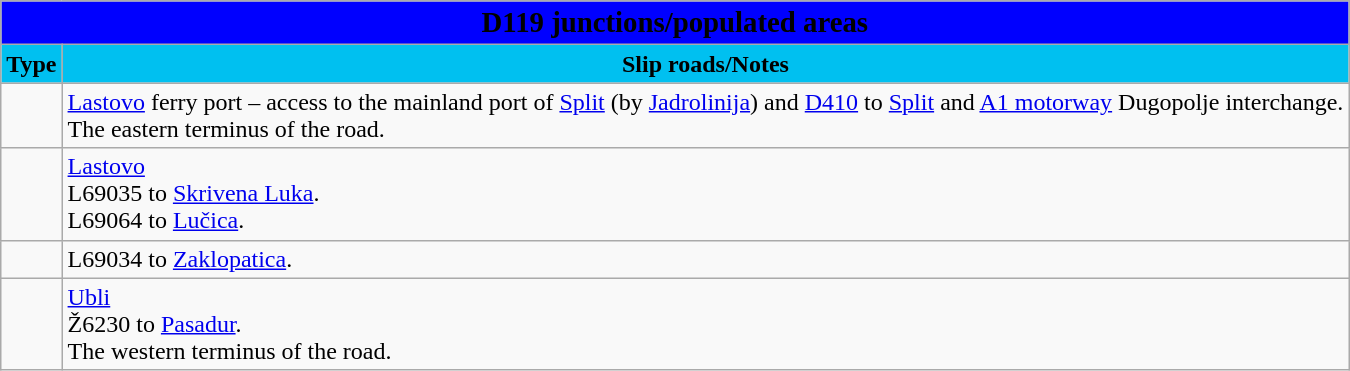<table class="wikitable">
<tr>
<td colspan=2 bgcolor=blue align=center style=margin-top:15><span><big><strong>D119 junctions/populated areas</strong></big></span></td>
</tr>
<tr>
<td align=center bgcolor=00c0f0><strong>Type</strong></td>
<td align=center bgcolor=00c0f0><strong>Slip roads/Notes</strong></td>
</tr>
<tr>
<td></td>
<td><a href='#'>Lastovo</a> ferry port – access to the mainland port of <a href='#'>Split</a> (by <a href='#'>Jadrolinija</a>) and <a href='#'>D410</a> to <a href='#'>Split</a> and <a href='#'>A1 motorway</a> Dugopolje interchange.<br>The eastern terminus of the road.</td>
</tr>
<tr>
<td></td>
<td><a href='#'>Lastovo</a><br>L69035 to <a href='#'>Skrivena Luka</a>.<br>L69064 to <a href='#'>Lučica</a>.</td>
</tr>
<tr>
<td></td>
<td>L69034 to <a href='#'>Zaklopatica</a>.</td>
</tr>
<tr>
<td></td>
<td><a href='#'>Ubli</a><br>Ž6230 to <a href='#'>Pasadur</a>.<br>The western terminus of the road.</td>
</tr>
</table>
